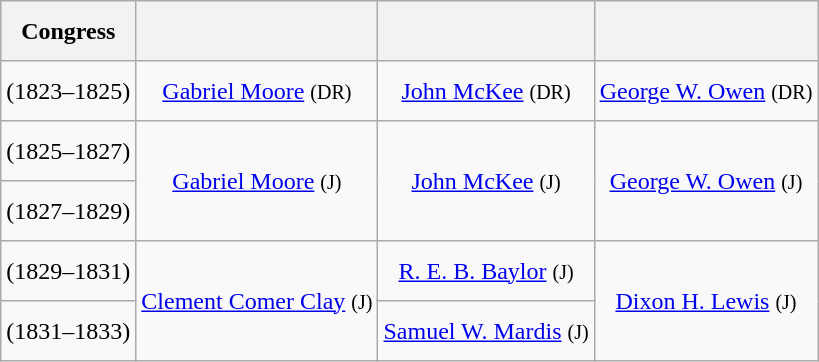<table class=wikitable style="text-align:center">
<tr style="height:2.5em">
<th>Congress</th>
<th></th>
<th></th>
<th></th>
</tr>
<tr style="height:2.5em">
<td><strong></strong> (1823–1825)</td>
<td><a href='#'>Gabriel Moore</a> <small>(DR)</small></td>
<td><a href='#'>John McKee</a> <small>(DR)</small></td>
<td><a href='#'>George W. Owen</a> <small>(DR)</small></td>
</tr>
<tr style="height:2.5em">
<td><strong></strong> (1825–1827)</td>
<td rowspan=2 ><a href='#'>Gabriel Moore</a> <small>(J)</small></td>
<td rowspan=2 ><a href='#'>John McKee</a> <small>(J)</small></td>
<td rowspan=2 ><a href='#'>George W. Owen</a> <small>(J)</small></td>
</tr>
<tr style="height:2.5em">
<td><strong></strong> (1827–1829)</td>
</tr>
<tr style="height:2.5em">
<td><strong></strong> (1829–1831)</td>
<td rowspan=2 ><a href='#'>Clement Comer Clay</a> <small>(J)</small></td>
<td><a href='#'>R. E. B. Baylor</a> <small>(J)</small></td>
<td rowspan=2 ><a href='#'>Dixon H. Lewis</a> <small>(J)</small></td>
</tr>
<tr style="height:2.5em">
<td><strong></strong> (1831–1833)</td>
<td><a href='#'>Samuel W. Mardis</a> <small>(J)</small></td>
</tr>
</table>
